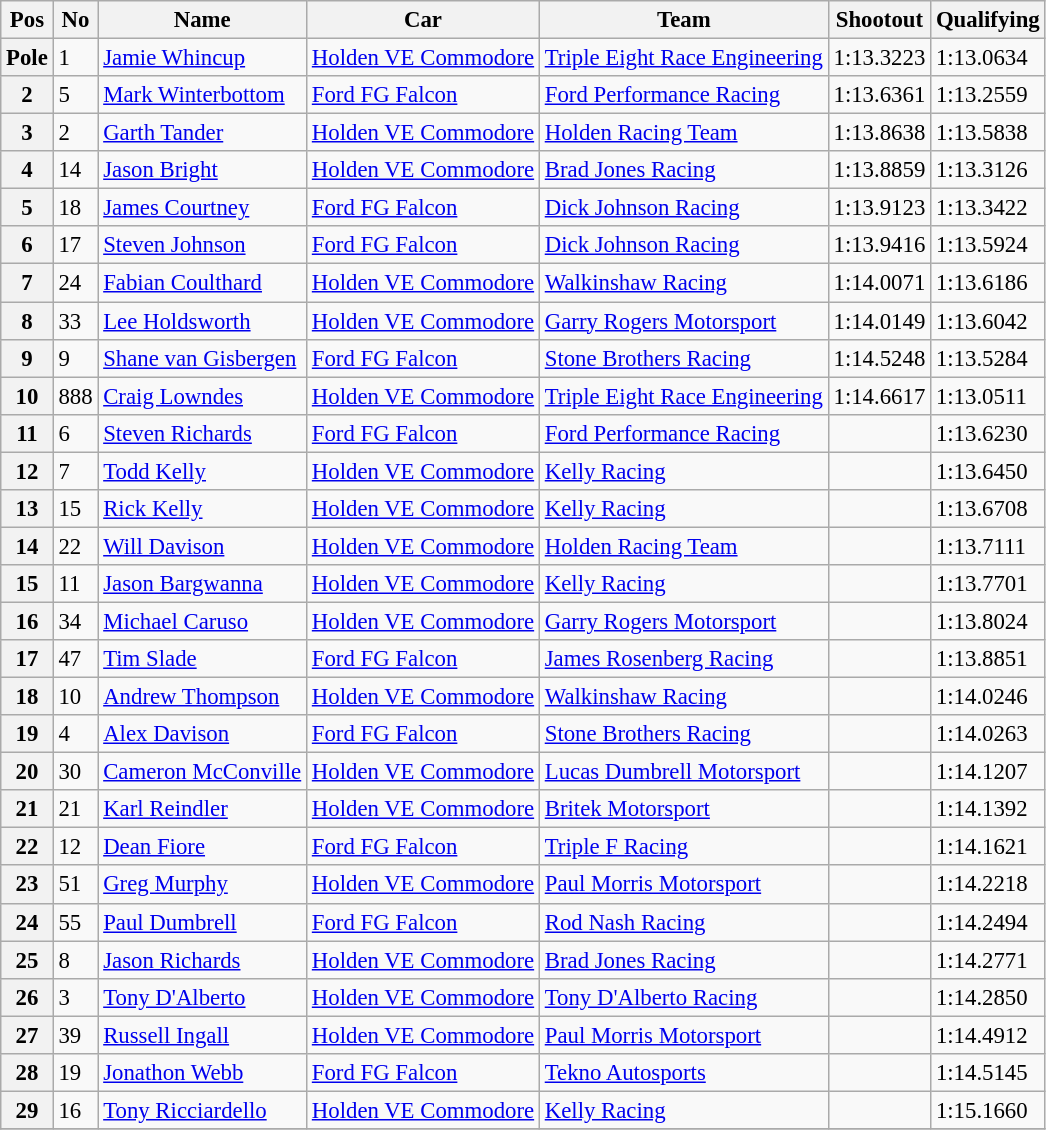<table class="wikitable" style="font-size: 95%;">
<tr>
<th>Pos</th>
<th>No</th>
<th>Name</th>
<th>Car</th>
<th>Team</th>
<th>Shootout</th>
<th>Qualifying</th>
</tr>
<tr>
<th>Pole</th>
<td>1</td>
<td><a href='#'>Jamie Whincup</a></td>
<td><a href='#'>Holden VE Commodore</a></td>
<td><a href='#'>Triple Eight Race Engineering</a></td>
<td>1:13.3223</td>
<td>1:13.0634</td>
</tr>
<tr>
<th>2</th>
<td>5</td>
<td><a href='#'>Mark Winterbottom</a></td>
<td><a href='#'>Ford FG Falcon</a></td>
<td><a href='#'>Ford Performance Racing</a></td>
<td>1:13.6361</td>
<td>1:13.2559</td>
</tr>
<tr>
<th>3</th>
<td>2</td>
<td><a href='#'>Garth Tander</a></td>
<td><a href='#'>Holden VE Commodore</a></td>
<td><a href='#'>Holden Racing Team</a></td>
<td>1:13.8638</td>
<td>1:13.5838</td>
</tr>
<tr>
<th>4</th>
<td>14</td>
<td><a href='#'>Jason Bright</a></td>
<td><a href='#'>Holden VE Commodore</a></td>
<td><a href='#'>Brad Jones Racing</a></td>
<td>1:13.8859</td>
<td>1:13.3126</td>
</tr>
<tr>
<th>5</th>
<td>18</td>
<td><a href='#'>James Courtney</a></td>
<td><a href='#'>Ford FG Falcon</a></td>
<td><a href='#'>Dick Johnson Racing</a></td>
<td>1:13.9123</td>
<td>1:13.3422</td>
</tr>
<tr>
<th>6</th>
<td>17</td>
<td><a href='#'>Steven Johnson</a></td>
<td><a href='#'>Ford FG Falcon</a></td>
<td><a href='#'>Dick Johnson Racing</a></td>
<td>1:13.9416</td>
<td>1:13.5924</td>
</tr>
<tr>
<th>7</th>
<td>24</td>
<td><a href='#'>Fabian Coulthard</a></td>
<td><a href='#'>Holden VE Commodore</a></td>
<td><a href='#'>Walkinshaw Racing</a></td>
<td>1:14.0071</td>
<td>1:13.6186</td>
</tr>
<tr>
<th>8</th>
<td>33</td>
<td><a href='#'>Lee Holdsworth</a></td>
<td><a href='#'>Holden VE Commodore</a></td>
<td><a href='#'>Garry Rogers Motorsport</a></td>
<td>1:14.0149</td>
<td>1:13.6042</td>
</tr>
<tr>
<th>9</th>
<td>9</td>
<td><a href='#'>Shane van Gisbergen</a></td>
<td><a href='#'>Ford FG Falcon</a></td>
<td><a href='#'>Stone Brothers Racing</a></td>
<td>1:14.5248</td>
<td>1:13.5284</td>
</tr>
<tr>
<th>10</th>
<td>888</td>
<td><a href='#'>Craig Lowndes</a></td>
<td><a href='#'>Holden VE Commodore</a></td>
<td><a href='#'>Triple Eight Race Engineering</a></td>
<td>1:14.6617</td>
<td>1:13.0511</td>
</tr>
<tr>
<th>11</th>
<td>6</td>
<td><a href='#'>Steven Richards</a></td>
<td><a href='#'>Ford FG Falcon</a></td>
<td><a href='#'>Ford Performance Racing</a></td>
<td></td>
<td>1:13.6230</td>
</tr>
<tr>
<th>12</th>
<td>7</td>
<td><a href='#'>Todd Kelly</a></td>
<td><a href='#'>Holden VE Commodore</a></td>
<td><a href='#'>Kelly Racing</a></td>
<td></td>
<td>1:13.6450</td>
</tr>
<tr>
<th>13</th>
<td>15</td>
<td><a href='#'>Rick Kelly</a></td>
<td><a href='#'>Holden VE Commodore</a></td>
<td><a href='#'>Kelly Racing</a></td>
<td></td>
<td>1:13.6708</td>
</tr>
<tr>
<th>14</th>
<td>22</td>
<td><a href='#'>Will Davison</a></td>
<td><a href='#'>Holden VE Commodore</a></td>
<td><a href='#'>Holden Racing Team</a></td>
<td></td>
<td>1:13.7111</td>
</tr>
<tr>
<th>15</th>
<td>11</td>
<td><a href='#'>Jason Bargwanna</a></td>
<td><a href='#'>Holden VE Commodore</a></td>
<td><a href='#'>Kelly Racing</a></td>
<td></td>
<td>1:13.7701</td>
</tr>
<tr>
<th>16</th>
<td>34</td>
<td><a href='#'>Michael Caruso</a></td>
<td><a href='#'>Holden VE Commodore</a></td>
<td><a href='#'>Garry Rogers Motorsport</a></td>
<td></td>
<td>1:13.8024</td>
</tr>
<tr>
<th>17</th>
<td>47</td>
<td><a href='#'>Tim Slade</a></td>
<td><a href='#'>Ford FG Falcon</a></td>
<td><a href='#'>James Rosenberg Racing</a></td>
<td></td>
<td>1:13.8851</td>
</tr>
<tr>
<th>18</th>
<td>10</td>
<td><a href='#'>Andrew Thompson</a></td>
<td><a href='#'>Holden VE Commodore</a></td>
<td><a href='#'>Walkinshaw Racing</a></td>
<td></td>
<td>1:14.0246</td>
</tr>
<tr>
<th>19</th>
<td>4</td>
<td><a href='#'>Alex Davison</a></td>
<td><a href='#'>Ford FG Falcon</a></td>
<td><a href='#'>Stone Brothers Racing</a></td>
<td></td>
<td>1:14.0263</td>
</tr>
<tr>
<th>20</th>
<td>30</td>
<td><a href='#'>Cameron McConville</a></td>
<td><a href='#'>Holden VE Commodore</a></td>
<td><a href='#'>Lucas Dumbrell Motorsport</a></td>
<td></td>
<td>1:14.1207</td>
</tr>
<tr>
<th>21</th>
<td>21</td>
<td><a href='#'>Karl Reindler</a></td>
<td><a href='#'>Holden VE Commodore</a></td>
<td><a href='#'>Britek Motorsport</a></td>
<td></td>
<td>1:14.1392</td>
</tr>
<tr>
<th>22</th>
<td>12</td>
<td><a href='#'>Dean Fiore</a></td>
<td><a href='#'>Ford FG Falcon</a></td>
<td><a href='#'>Triple F Racing</a></td>
<td></td>
<td>1:14.1621</td>
</tr>
<tr>
<th>23</th>
<td>51</td>
<td><a href='#'>Greg Murphy</a></td>
<td><a href='#'>Holden VE Commodore</a></td>
<td><a href='#'>Paul Morris Motorsport</a></td>
<td></td>
<td>1:14.2218</td>
</tr>
<tr>
<th>24</th>
<td>55</td>
<td><a href='#'>Paul Dumbrell</a></td>
<td><a href='#'>Ford FG Falcon</a></td>
<td><a href='#'>Rod Nash Racing</a></td>
<td></td>
<td>1:14.2494</td>
</tr>
<tr>
<th>25</th>
<td>8</td>
<td><a href='#'>Jason Richards</a></td>
<td><a href='#'>Holden VE Commodore</a></td>
<td><a href='#'>Brad Jones Racing</a></td>
<td></td>
<td>1:14.2771</td>
</tr>
<tr>
<th>26</th>
<td>3</td>
<td><a href='#'>Tony D'Alberto</a></td>
<td><a href='#'>Holden VE Commodore</a></td>
<td><a href='#'>Tony D'Alberto Racing</a></td>
<td></td>
<td>1:14.2850</td>
</tr>
<tr>
<th>27</th>
<td>39</td>
<td><a href='#'>Russell Ingall</a></td>
<td><a href='#'>Holden VE Commodore</a></td>
<td><a href='#'>Paul Morris Motorsport</a></td>
<td></td>
<td>1:14.4912</td>
</tr>
<tr>
<th>28</th>
<td>19</td>
<td><a href='#'>Jonathon Webb</a></td>
<td><a href='#'>Ford FG Falcon</a></td>
<td><a href='#'>Tekno Autosports</a></td>
<td></td>
<td>1:14.5145</td>
</tr>
<tr>
<th>29</th>
<td>16</td>
<td><a href='#'>Tony Ricciardello</a></td>
<td><a href='#'>Holden VE Commodore</a></td>
<td><a href='#'>Kelly Racing</a></td>
<td></td>
<td>1:15.1660</td>
</tr>
<tr>
</tr>
</table>
